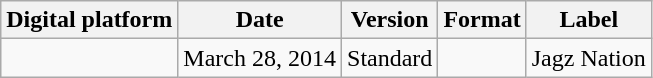<table class="wikitable">
<tr>
<th>Digital platform</th>
<th>Date</th>
<th>Version</th>
<th>Format</th>
<th>Label</th>
</tr>
<tr>
<td></td>
<td>March 28, 2014</td>
<td rowspan="2">Standard</td>
<td></td>
<td>Jagz Nation</td>
</tr>
</table>
